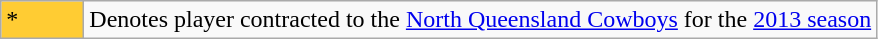<table class="wikitable">
<tr>
<td style="background:#FC3; width:3em;">*</td>
<td>Denotes player contracted to the <a href='#'>North Queensland Cowboys</a> for the <a href='#'>2013 season</a></td>
</tr>
</table>
